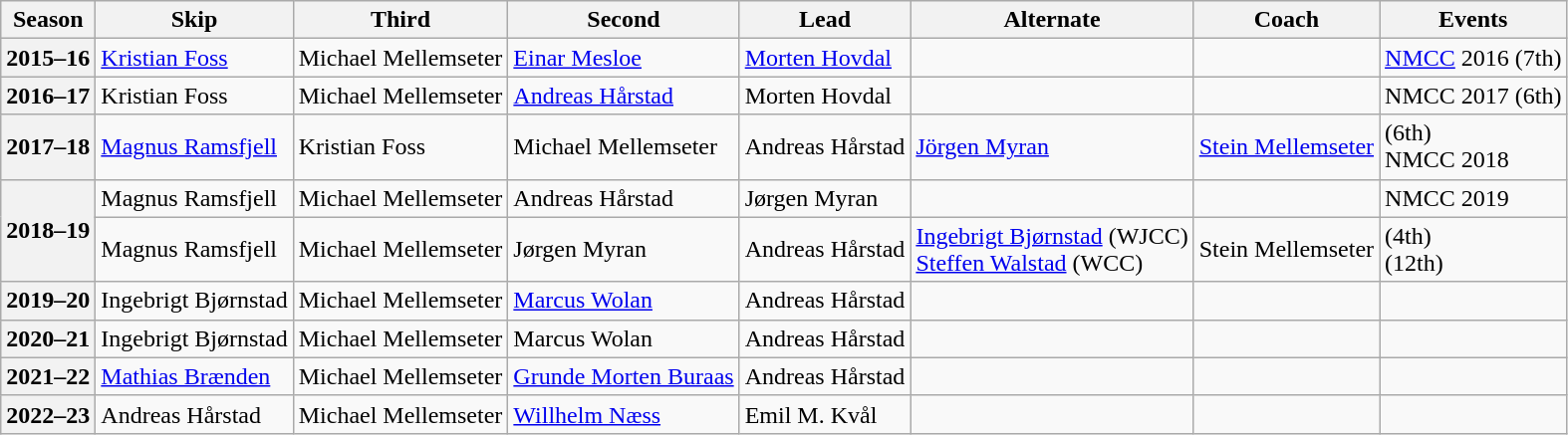<table class="wikitable">
<tr>
<th scope="col">Season</th>
<th scope="col">Skip</th>
<th scope="col">Third</th>
<th scope="col">Second</th>
<th scope="col">Lead</th>
<th scope="col">Alternate</th>
<th scope="col">Coach</th>
<th scope="col">Events</th>
</tr>
<tr>
<th scope="row">2015–16</th>
<td><a href='#'>Kristian Foss</a></td>
<td>Michael Mellemseter</td>
<td><a href='#'>Einar Mesloe</a></td>
<td><a href='#'>Morten Hovdal</a></td>
<td></td>
<td></td>
<td><a href='#'>NMCC</a> 2016 (7th)</td>
</tr>
<tr>
<th scope="row">2016–17</th>
<td>Kristian Foss</td>
<td>Michael Mellemseter</td>
<td><a href='#'>Andreas Hårstad</a></td>
<td>Morten Hovdal</td>
<td></td>
<td></td>
<td>NMCC 2017 (6th)</td>
</tr>
<tr>
<th scope="row">2017–18</th>
<td><a href='#'>Magnus Ramsfjell</a></td>
<td>Kristian Foss</td>
<td>Michael Mellemseter</td>
<td>Andreas Hårstad</td>
<td><a href='#'>Jörgen Myran</a></td>
<td><a href='#'>Stein Mellemseter</a></td>
<td> (6th)<br>NMCC 2018 </td>
</tr>
<tr>
<th scope="row" rowspan=2>2018–19</th>
<td>Magnus Ramsfjell</td>
<td>Michael Mellemseter</td>
<td>Andreas Hårstad</td>
<td>Jørgen Myran</td>
<td></td>
<td></td>
<td>NMCC 2019 </td>
</tr>
<tr>
<td>Magnus Ramsfjell</td>
<td>Michael Mellemseter</td>
<td>Jørgen Myran</td>
<td>Andreas Hårstad</td>
<td><a href='#'>Ingebrigt Bjørnstad</a> (WJCC)<br><a href='#'>Steffen Walstad</a> (WCC)</td>
<td>Stein Mellemseter</td>
<td> (4th)<br> (12th)</td>
</tr>
<tr>
<th scope="row">2019–20</th>
<td>Ingebrigt Bjørnstad</td>
<td>Michael Mellemseter</td>
<td><a href='#'>Marcus Wolan</a></td>
<td>Andreas Hårstad</td>
<td></td>
<td></td>
<td></td>
</tr>
<tr>
<th scope="row">2020–21</th>
<td>Ingebrigt Bjørnstad</td>
<td>Michael Mellemseter</td>
<td>Marcus Wolan</td>
<td>Andreas Hårstad</td>
<td></td>
<td></td>
<td></td>
</tr>
<tr>
<th scope="row">2021–22</th>
<td><a href='#'>Mathias Brænden</a></td>
<td>Michael Mellemseter</td>
<td><a href='#'>Grunde Morten Buraas</a></td>
<td>Andreas Hårstad</td>
<td></td>
<td></td>
<td></td>
</tr>
<tr>
<th scope="row">2022–23</th>
<td>Andreas Hårstad</td>
<td>Michael Mellemseter</td>
<td><a href='#'>Willhelm Næss</a></td>
<td>Emil M. Kvål</td>
<td></td>
<td></td>
<td></td>
</tr>
</table>
